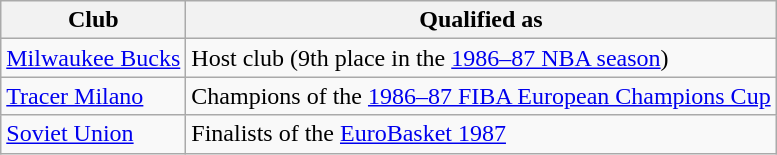<table class="wikitable" style="margin-left:0.5em;">
<tr>
<th>Club</th>
<th>Qualified as</th>
</tr>
<tr>
<td> <a href='#'>Milwaukee Bucks</a></td>
<td>Host club (9th place in the <a href='#'>1986–87 NBA season</a>)</td>
</tr>
<tr>
<td> <a href='#'>Tracer Milano</a></td>
<td>Champions of the <a href='#'>1986–87 FIBA European Champions Cup</a></td>
</tr>
<tr>
<td> <a href='#'>Soviet Union</a></td>
<td>Finalists of the <a href='#'>EuroBasket 1987</a></td>
</tr>
</table>
